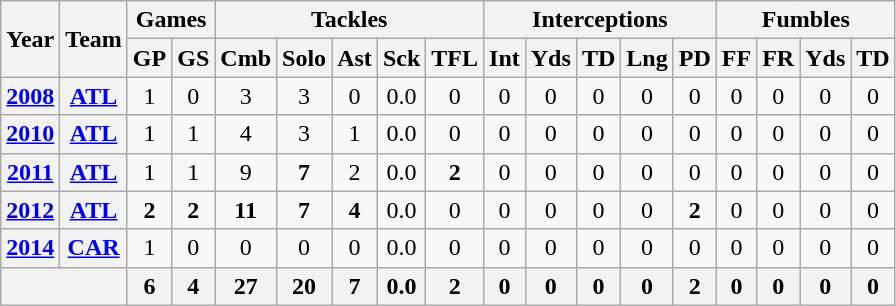<table class="wikitable" style="text-align:center">
<tr>
<th rowspan="2">Year</th>
<th rowspan="2">Team</th>
<th colspan="2">Games</th>
<th colspan="5">Tackles</th>
<th colspan="5">Interceptions</th>
<th colspan="4">Fumbles</th>
</tr>
<tr>
<th>GP</th>
<th>GS</th>
<th>Cmb</th>
<th>Solo</th>
<th>Ast</th>
<th>Sck</th>
<th>TFL</th>
<th>Int</th>
<th>Yds</th>
<th>TD</th>
<th>Lng</th>
<th>PD</th>
<th>FF</th>
<th>FR</th>
<th>Yds</th>
<th>TD</th>
</tr>
<tr>
<th><a href='#'>2008</a></th>
<th><a href='#'>ATL</a></th>
<td>1</td>
<td>0</td>
<td>3</td>
<td>3</td>
<td>0</td>
<td>0.0</td>
<td>0</td>
<td>0</td>
<td>0</td>
<td>0</td>
<td>0</td>
<td>0</td>
<td>0</td>
<td>0</td>
<td>0</td>
<td>0</td>
</tr>
<tr>
<th><a href='#'>2010</a></th>
<th><a href='#'>ATL</a></th>
<td>1</td>
<td>1</td>
<td>4</td>
<td>3</td>
<td>1</td>
<td>0.0</td>
<td>0</td>
<td>0</td>
<td>0</td>
<td>0</td>
<td>0</td>
<td>0</td>
<td>0</td>
<td>0</td>
<td>0</td>
<td>0</td>
</tr>
<tr>
<th><a href='#'>2011</a></th>
<th><a href='#'>ATL</a></th>
<td>1</td>
<td>1</td>
<td>9</td>
<td><strong>7</strong></td>
<td>2</td>
<td>0.0</td>
<td><strong>2</strong></td>
<td>0</td>
<td>0</td>
<td>0</td>
<td>0</td>
<td>0</td>
<td>0</td>
<td>0</td>
<td>0</td>
<td>0</td>
</tr>
<tr>
<th><a href='#'>2012</a></th>
<th><a href='#'>ATL</a></th>
<td><strong>2</strong></td>
<td><strong>2</strong></td>
<td><strong>11</strong></td>
<td><strong>7</strong></td>
<td><strong>4</strong></td>
<td>0.0</td>
<td>0</td>
<td>0</td>
<td>0</td>
<td>0</td>
<td>0</td>
<td><strong>2</strong></td>
<td>0</td>
<td>0</td>
<td>0</td>
<td>0</td>
</tr>
<tr>
<th><a href='#'>2014</a></th>
<th><a href='#'>CAR</a></th>
<td>1</td>
<td>0</td>
<td>0</td>
<td>0</td>
<td>0</td>
<td>0.0</td>
<td>0</td>
<td>0</td>
<td>0</td>
<td>0</td>
<td>0</td>
<td>0</td>
<td>0</td>
<td>0</td>
<td>0</td>
<td>0</td>
</tr>
<tr>
<th colspan="2"></th>
<th>6</th>
<th>4</th>
<th>27</th>
<th>20</th>
<th>7</th>
<th>0.0</th>
<th>2</th>
<th>0</th>
<th>0</th>
<th>0</th>
<th>0</th>
<th>2</th>
<th>0</th>
<th>0</th>
<th>0</th>
<th>0</th>
</tr>
</table>
